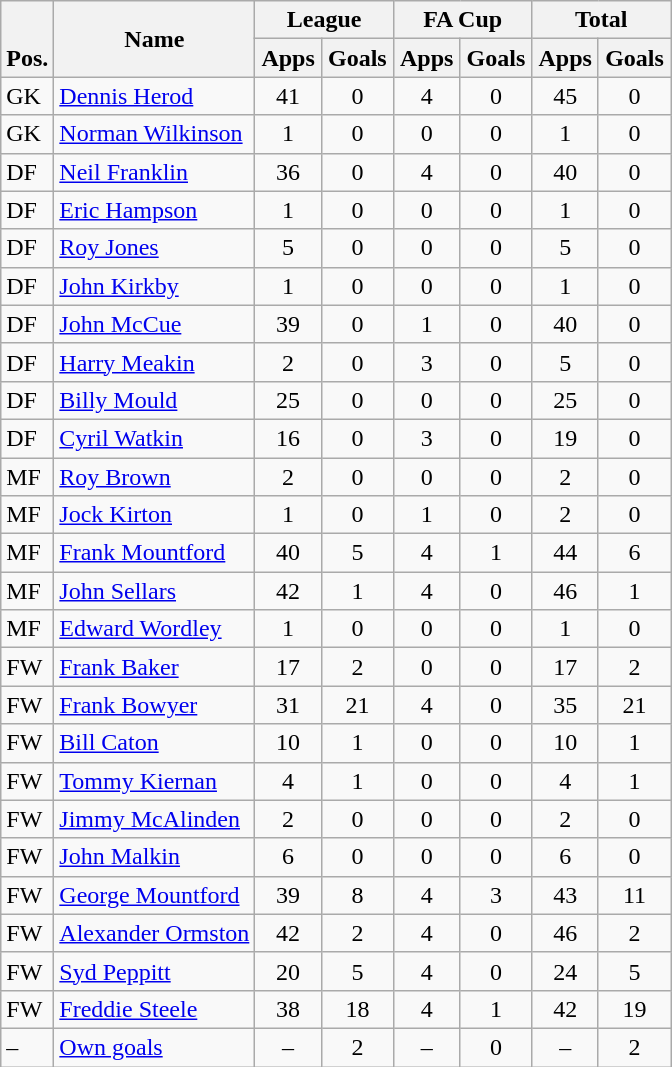<table class="wikitable" style="text-align:center">
<tr>
<th rowspan="2" valign="bottom">Pos.</th>
<th rowspan="2">Name</th>
<th colspan="2" width="85">League</th>
<th colspan="2" width="85">FA Cup</th>
<th colspan="2" width="85">Total</th>
</tr>
<tr>
<th>Apps</th>
<th>Goals</th>
<th>Apps</th>
<th>Goals</th>
<th>Apps</th>
<th>Goals</th>
</tr>
<tr>
<td align="left">GK</td>
<td align="left"> <a href='#'>Dennis Herod</a></td>
<td>41</td>
<td>0</td>
<td>4</td>
<td>0</td>
<td>45</td>
<td>0</td>
</tr>
<tr>
<td align="left">GK</td>
<td align="left"> <a href='#'>Norman Wilkinson</a></td>
<td>1</td>
<td>0</td>
<td>0</td>
<td>0</td>
<td>1</td>
<td>0</td>
</tr>
<tr>
<td align="left">DF</td>
<td align="left"> <a href='#'>Neil Franklin</a></td>
<td>36</td>
<td>0</td>
<td>4</td>
<td>0</td>
<td>40</td>
<td>0</td>
</tr>
<tr>
<td align="left">DF</td>
<td align="left"> <a href='#'>Eric Hampson</a></td>
<td>1</td>
<td>0</td>
<td>0</td>
<td>0</td>
<td>1</td>
<td>0</td>
</tr>
<tr>
<td align="left">DF</td>
<td align="left"> <a href='#'>Roy Jones</a></td>
<td>5</td>
<td>0</td>
<td>0</td>
<td>0</td>
<td>5</td>
<td>0</td>
</tr>
<tr>
<td align="left">DF</td>
<td align="left"> <a href='#'>John Kirkby</a></td>
<td>1</td>
<td>0</td>
<td>0</td>
<td>0</td>
<td>1</td>
<td>0</td>
</tr>
<tr>
<td align="left">DF</td>
<td align="left"> <a href='#'>John McCue</a></td>
<td>39</td>
<td>0</td>
<td>1</td>
<td>0</td>
<td>40</td>
<td>0</td>
</tr>
<tr>
<td align="left">DF</td>
<td align="left"> <a href='#'>Harry Meakin</a></td>
<td>2</td>
<td>0</td>
<td>3</td>
<td>0</td>
<td>5</td>
<td>0</td>
</tr>
<tr>
<td align="left">DF</td>
<td align="left"> <a href='#'>Billy Mould</a></td>
<td>25</td>
<td>0</td>
<td>0</td>
<td>0</td>
<td>25</td>
<td>0</td>
</tr>
<tr>
<td align="left">DF</td>
<td align="left"> <a href='#'>Cyril Watkin</a></td>
<td>16</td>
<td>0</td>
<td>3</td>
<td>0</td>
<td>19</td>
<td>0</td>
</tr>
<tr>
<td align="left">MF</td>
<td align="left"> <a href='#'>Roy Brown</a></td>
<td>2</td>
<td>0</td>
<td>0</td>
<td>0</td>
<td>2</td>
<td>0</td>
</tr>
<tr>
<td align="left">MF</td>
<td align="left"> <a href='#'>Jock Kirton</a></td>
<td>1</td>
<td>0</td>
<td>1</td>
<td>0</td>
<td>2</td>
<td>0</td>
</tr>
<tr>
<td align="left">MF</td>
<td align="left"> <a href='#'>Frank Mountford</a></td>
<td>40</td>
<td>5</td>
<td>4</td>
<td>1</td>
<td>44</td>
<td>6</td>
</tr>
<tr>
<td align="left">MF</td>
<td align="left"> <a href='#'>John Sellars</a></td>
<td>42</td>
<td>1</td>
<td>4</td>
<td>0</td>
<td>46</td>
<td>1</td>
</tr>
<tr>
<td align="left">MF</td>
<td align="left"> <a href='#'>Edward Wordley</a></td>
<td>1</td>
<td>0</td>
<td>0</td>
<td>0</td>
<td>1</td>
<td>0</td>
</tr>
<tr>
<td align="left">FW</td>
<td align="left"> <a href='#'>Frank Baker</a></td>
<td>17</td>
<td>2</td>
<td>0</td>
<td>0</td>
<td>17</td>
<td>2</td>
</tr>
<tr>
<td align="left">FW</td>
<td align="left"> <a href='#'>Frank Bowyer</a></td>
<td>31</td>
<td>21</td>
<td>4</td>
<td>0</td>
<td>35</td>
<td>21</td>
</tr>
<tr>
<td align="left">FW</td>
<td align="left"> <a href='#'>Bill Caton</a></td>
<td>10</td>
<td>1</td>
<td>0</td>
<td>0</td>
<td>10</td>
<td>1</td>
</tr>
<tr>
<td align="left">FW</td>
<td align="left"> <a href='#'>Tommy Kiernan</a></td>
<td>4</td>
<td>1</td>
<td>0</td>
<td>0</td>
<td>4</td>
<td>1</td>
</tr>
<tr>
<td align="left">FW</td>
<td align="left"> <a href='#'>Jimmy McAlinden</a></td>
<td>2</td>
<td>0</td>
<td>0</td>
<td>0</td>
<td>2</td>
<td>0</td>
</tr>
<tr>
<td align="left">FW</td>
<td align="left"> <a href='#'>John Malkin</a></td>
<td>6</td>
<td>0</td>
<td>0</td>
<td>0</td>
<td>6</td>
<td>0</td>
</tr>
<tr>
<td align="left">FW</td>
<td align="left"> <a href='#'>George Mountford</a></td>
<td>39</td>
<td>8</td>
<td>4</td>
<td>3</td>
<td>43</td>
<td>11</td>
</tr>
<tr>
<td align="left">FW</td>
<td align="left"> <a href='#'>Alexander Ormston</a></td>
<td>42</td>
<td>2</td>
<td>4</td>
<td>0</td>
<td>46</td>
<td>2</td>
</tr>
<tr>
<td align="left">FW</td>
<td align="left"> <a href='#'>Syd Peppitt</a></td>
<td>20</td>
<td>5</td>
<td>4</td>
<td>0</td>
<td>24</td>
<td>5</td>
</tr>
<tr>
<td align="left">FW</td>
<td align="left"> <a href='#'>Freddie Steele</a></td>
<td>38</td>
<td>18</td>
<td>4</td>
<td>1</td>
<td>42</td>
<td>19</td>
</tr>
<tr>
<td align="left">–</td>
<td align="left"><a href='#'>Own goals</a></td>
<td>–</td>
<td>2</td>
<td>–</td>
<td>0</td>
<td>–</td>
<td>2</td>
</tr>
</table>
